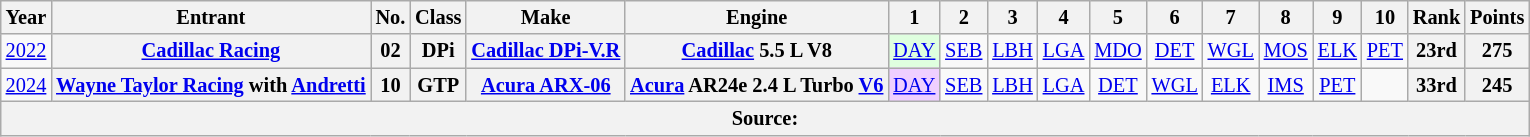<table class="wikitable" style="text-align:center; font-size:85%">
<tr>
<th>Year</th>
<th>Entrant</th>
<th>No.</th>
<th>Class</th>
<th>Make</th>
<th>Engine</th>
<th>1</th>
<th>2</th>
<th>3</th>
<th>4</th>
<th>5</th>
<th>6</th>
<th>7</th>
<th>8</th>
<th>9</th>
<th>10</th>
<th>Rank</th>
<th>Points</th>
</tr>
<tr>
<td><a href='#'>2022</a></td>
<th nowrap><a href='#'>Cadillac Racing</a></th>
<th>02</th>
<th>DPi</th>
<th nowrap><a href='#'>Cadillac DPi-V.R</a></th>
<th nowrap><a href='#'>Cadillac</a> 5.5 L V8</th>
<td style="background:#DFFFDF;"><a href='#'>DAY</a><br></td>
<td><a href='#'>SEB</a></td>
<td><a href='#'>LBH</a></td>
<td><a href='#'>LGA</a></td>
<td><a href='#'>MDO</a></td>
<td><a href='#'>DET</a></td>
<td><a href='#'>WGL</a></td>
<td><a href='#'>MOS</a></td>
<td><a href='#'>ELK</a></td>
<td><a href='#'>PET</a></td>
<th>23rd</th>
<th>275</th>
</tr>
<tr>
<td><a href='#'>2024</a></td>
<th nowrap><a href='#'>Wayne Taylor Racing</a> with <a href='#'>Andretti</a></th>
<th>10</th>
<th>GTP</th>
<th nowrap><a href='#'>Acura ARX-06</a></th>
<th nowrap><a href='#'>Acura</a> AR24e 2.4 L Turbo <a href='#'>V6</a></th>
<td style="background:#EFCFFF;"><a href='#'>DAY</a><br></td>
<td><a href='#'>SEB</a></td>
<td><a href='#'>LBH</a></td>
<td><a href='#'>LGA</a></td>
<td><a href='#'>DET</a></td>
<td><a href='#'>WGL</a></td>
<td><a href='#'>ELK</a></td>
<td><a href='#'>IMS</a></td>
<td><a href='#'>PET</a></td>
<td></td>
<th>33rd</th>
<th>245</th>
</tr>
<tr>
<th colspan="18">Source:</th>
</tr>
</table>
